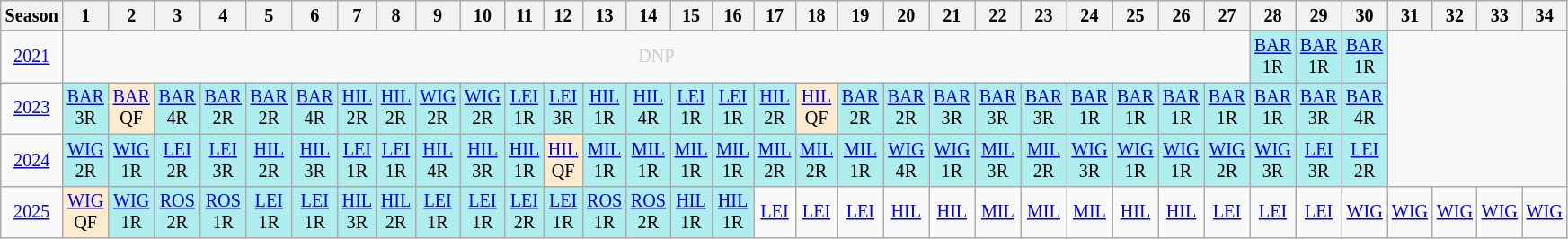<table class="wikitable" style="width:20%; margin:0; font-size:84%">
<tr>
<th>Season</th>
<th>1</th>
<th>2</th>
<th>3</th>
<th>4</th>
<th>5</th>
<th>6</th>
<th>7</th>
<th>8</th>
<th>9</th>
<th>10</th>
<th>11</th>
<th>12</th>
<th>13</th>
<th>14</th>
<th>15</th>
<th>16</th>
<th>17</th>
<th>18</th>
<th>19</th>
<th>20</th>
<th>21</th>
<th>22</th>
<th>23</th>
<th>24</th>
<th>25</th>
<th>26</th>
<th>27</th>
<th>28</th>
<th>29</th>
<th>30</th>
<th>31</th>
<th>32</th>
<th>33</th>
<th>34</th>
</tr>
<tr>
<td style="text-align:center; "background:#efefef;"><a href='#'>2021</a></td>
<td style="text-align:center; color:#ccc;" colspan=27>DNP</td>
<td style="text-align:center; background:#afeeee;"><a href='#'>BAR</a><br>1R</td>
<td style="text-align:center; background:#afeeee;"><a href='#'>BAR</a><br>1R</td>
<td style="text-align:center; background:#afeeee;"><a href='#'>BAR</a><br>1R</td>
</tr>
<tr>
<td style="text-align:center;"background:#efefef;"><a href='#'>2023</a></td>
<td style="text-align:center; background:#afeeee;"><a href='#'>BAR</a><br>3R</td>
<td style="text-align:center; background:#ffebcd;"><a href='#'>BAR</a><br>QF</td>
<td style="text-align:center; background:#afeeee;"><a href='#'>BAR</a><br>4R</td>
<td style="text-align:center; background:#afeeee;"><a href='#'>BAR</a><br>2R</td>
<td style="text-align:center; background:#afeeee;"><a href='#'>BAR</a><br>2R</td>
<td style="text-align:center; background:#afeeee;"><a href='#'>BAR</a><br>4R</td>
<td style="text-align:center; background:#afeeee;"><a href='#'>HIL</a><br>2R</td>
<td style="text-align:center; background:#afeeee;"><a href='#'>HIL</a><br>2R</td>
<td style="text-align:center; background:#afeeee;"><a href='#'>WIG</a><br>2R</td>
<td style="text-align:center; background:#afeeee;"><a href='#'>WIG</a><br>2R</td>
<td style="text-align:center; background:#afeeee;"><a href='#'>LEI</a><br>1R</td>
<td style="text-align:center; background:#afeeee;"><a href='#'>LEI</a><br>3R</td>
<td style="text-align:center; background:#afeeee;"><a href='#'>HIL</a><br>1R</td>
<td style="text-align:center; background:#afeeee;"><a href='#'>HIL</a><br>4R</td>
<td style="text-align:center; background:#afeeee;"><a href='#'>LEI</a><br>1R</td>
<td style="text-align:center; background:#afeeee;"><a href='#'>LEI</a><br>1R</td>
<td style="text-align:center; background:#afeeee;"><a href='#'>HIL</a><br>2R</td>
<td style="text-align:center; background:#ffebcd;"><a href='#'>HIL</a><br>QF</td>
<td style="text-align:center; background:#afeeee;"><a href='#'>BAR</a><br>2R</td>
<td style="text-align:center; background:#afeeee;"><a href='#'>BAR</a><br>2R</td>
<td style="text-align:center; background:#afeeee;"><a href='#'>BAR</a><br>3R</td>
<td style="text-align:center; background:#afeeee;"><a href='#'>BAR</a><br>3R</td>
<td style="text-align:center; background:#afeeee;"><a href='#'>BAR</a><br>3R</td>
<td style="text-align:center; background:#afeeee;"><a href='#'>BAR</a><br>1R</td>
<td style="text-align:center; background:#afeeee;"><a href='#'>BAR</a><br>1R</td>
<td style="text-align:center; background:#afeeee;"><a href='#'>BAR</a><br>1R</td>
<td style="text-align:center; background:#afeeee;"><a href='#'>BAR</a><br>1R</td>
<td style="text-align:center; background:#afeeee;"><a href='#'>BAR</a><br>1R</td>
<td style="text-align:center; background:#afeeee;"><a href='#'>BAR</a><br>3R</td>
<td style="text-align:center; background:#afeeee;"><a href='#'>BAR</a><br>4R</td>
</tr>
<tr>
<td style="text-align:center;"background:#efefef;"><a href='#'>2024</a></td>
<td style="text-align:center; background:#afeeee;;"><a href='#'>WIG</a><br>2R</td>
<td style="text-align:center; background:#afeeee;;"><a href='#'>WIG</a><br>1R</td>
<td style="text-align:center; background:#afeeee;;"><a href='#'>LEI</a><br>2R</td>
<td style="text-align:center; background:#afeeee;"><a href='#'>LEI</a><br>3R</td>
<td style="text-align:center; background:#afeeee;;"><a href='#'>HIL</a><br>2R</td>
<td style="text-align:center; background:#afeeee;"><a href='#'>HIL</a><br>3R</td>
<td style="text-align:center; background:#afeeee;"><a href='#'>LEI</a><br>1R</td>
<td style="text-align:center; background:#afeeee;"><a href='#'>LEI</a><br>1R</td>
<td style="text-align:center; background:#afeeee;"><a href='#'>HIL</a><br>4R</td>
<td style="text-align:center; background:#afeeee;"><a href='#'>HIL</a><br>3R</td>
<td style="text-align:center; background:#afeeee;"><a href='#'>HIL</a><br>1R</td>
<td style="text-align:center; background:#ffebcd;"><a href='#'>HIL</a><br>QF</td>
<td style="text-align:center; background:#afeeee;"><a href='#'>MIL</a><br>1R</td>
<td style="text-align:center; background:#afeeee;"><a href='#'>MIL</a><br>1R</td>
<td style="text-align:center; background:#afeeee;"><a href='#'>MIL</a><br>1R</td>
<td style="text-align:center; background:#afeeee;"><a href='#'>MIL</a><br>1R</td>
<td style="text-align:center; background:#afeeee;"><a href='#'>MIL</a><br>2R</td>
<td style="text-align:center; background:#afeeee;"><a href='#'>MIL</a><br>2R</td>
<td style="text-align:center; background:#afeeee;"><a href='#'>MIL</a><br>1R</td>
<td style="text-align:center; background:#afeeee;"><a href='#'>WIG</a><br>4R</td>
<td style="text-align:center; background:#afeeee;"><a href='#'>WIG</a><br>1R</td>
<td style="text-align:center; background:#afeeee;"><a href='#'>MIL</a><br>3R</td>
<td style="text-align:center; background:#afeeee;"><a href='#'>MIL</a><br>2R</td>
<td style="text-align:center; background:#afeeee;"><a href='#'>WIG</a><br>3R</td>
<td style="text-align:center; background:#afeeee;"><a href='#'>WIG</a><br>1R</td>
<td style="text-align:center; background:#afeeee;"><a href='#'>WIG</a><br>1R</td>
<td style="text-align:center; background:#afeeee;"><a href='#'>WIG</a><br>2R</td>
<td style="text-align:center; background:#afeeee;"><a href='#'>WIG</a><br>3R</td>
<td style="text-align:center; background:#afeeee;"><a href='#'>LEI</a><br>3R</td>
<td style="text-align:center; background:#afeeee;"><a href='#'>LEI</a><br>2R</td>
</tr>
<tr>
<td style="text-align:center;"background:#efefef;"><a href='#'>2025</a></td>
<td style="text-align:center; background:#ffebcd;"><a href='#'>WIG</a><br>QF</td>
<td style="text-align:center; background:#afeeee;"><a href='#'>WIG</a><br>1R</td>
<td style="text-align:center; background:#afeeee;"><a href='#'>ROS</a><br>2R</td>
<td style="text-align:center; background:#afeeee;"><a href='#'>ROS</a><br>1R</td>
<td style="text-align:center; background:#afeeee;"><a href='#'>LEI</a><br>1R</td>
<td style="text-align:center; background:#afeeee;"><a href='#'>LEI</a><br>1R</td>
<td style="text-align:center; background:#afeeee;"><a href='#'>HIL</a><br>3R</td>
<td style="text-align:center; background:#afeeee;"><a href='#'>HIL</a><br>2R</td>
<td style="text-align:center; background:#afeeee;"><a href='#'>LEI</a><br>1R</td>
<td style="text-align:center; background:#afeeee;"><a href='#'>LEI</a><br>1R</td>
<td style="text-align:center; background:#afeeee;"><a href='#'>LEI</a><br>2R</td>
<td style="text-align:center; background:#afeeee;"><a href='#'>LEI</a><br>1R</td>
<td style="text-align:center; background:#afeeee;"><a href='#'>ROS</a><br>1R</td>
<td style="text-align:center; background:#afeeee;"><a href='#'>ROS</a><br>2R</td>
<td style="text-align:center; background:#afeeee;"><a href='#'>HIL</a><br>1R</td>
<td style="text-align:center; background:#afeeee;"><a href='#'>HIL</a><br>1R</td>
<td style="text-align:center; background:#;"><a href='#'>LEI</a><br></td>
<td style="text-align:center; background:#;"><a href='#'>LEI</a><br></td>
<td style="text-align:center; background:#;"><a href='#'>LEI</a><br></td>
<td style="text-align:center; background:#;"><a href='#'>HIL</a><br></td>
<td style="text-align:center; background:#;"><a href='#'>HIL</a><br></td>
<td style="text-align:center; background:#;"><a href='#'>MIL</a><br></td>
<td style="text-align:center; background:#;"><a href='#'>MIL</a><br></td>
<td style="text-align:center; background:#;"><a href='#'>MIL</a><br></td>
<td style="text-align:center; background:#;"><a href='#'>HIL</a><br></td>
<td style="text-align:center; background:#;"><a href='#'>HIL</a><br></td>
<td style="text-align:center; background:#;"><a href='#'>LEI</a><br></td>
<td style="text-align:center; background:#;"><a href='#'>LEI</a><br></td>
<td style="text-align:center; background:#;"><a href='#'>LEI</a><br></td>
<td style="text-align:center; background:#;"><a href='#'>WIG</a><br></td>
<td style="text-align:center; background:#;"><a href='#'>WIG</a><br></td>
<td style="text-align:center; background:#;"><a href='#'>WIG</a><br></td>
<td style="text-align:center; background:#;"><a href='#'>WIG</a><br></td>
<td style="text-align:center; background:#;"><a href='#'>WIG</a><br></td>
</tr>
</table>
